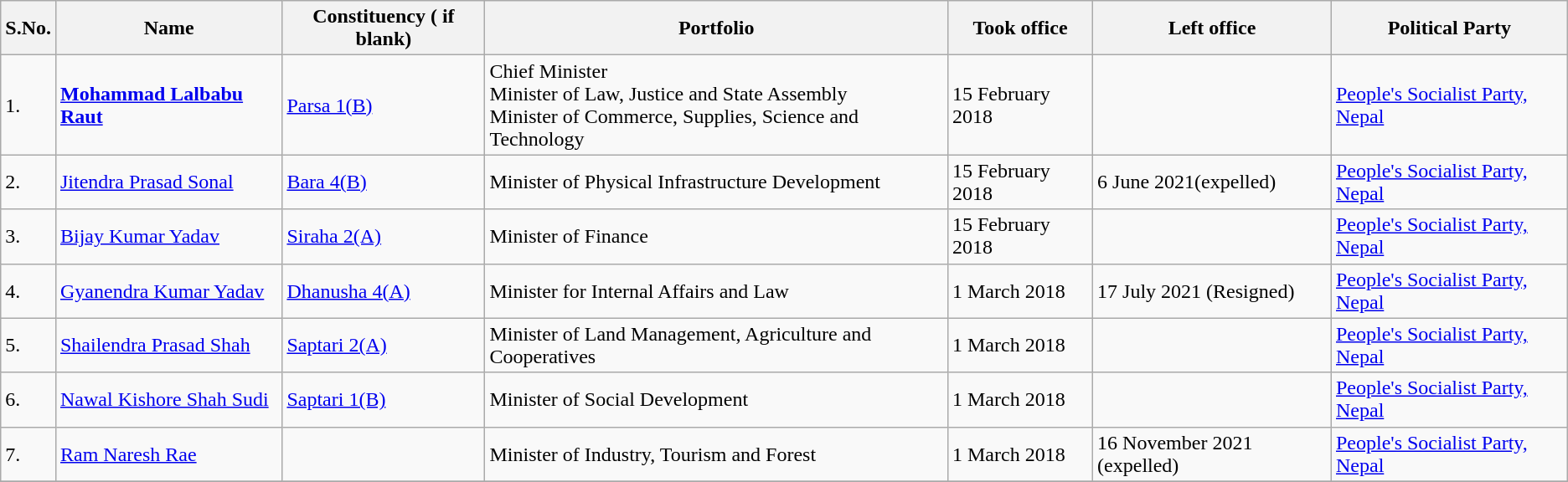<table class="wikitable">
<tr>
<th>S.No.</th>
<th>Name</th>
<th>Constituency ( if blank)</th>
<th>Portfolio</th>
<th>Took office</th>
<th>Left office</th>
<th><strong>Political Party</strong></th>
</tr>
<tr>
<td>1.</td>
<td><strong><a href='#'>Mohammad Lalbabu Raut</a></strong></td>
<td><a href='#'>Parsa 1(B)</a></td>
<td>Chief Minister<br>Minister of Law, Justice and State Assembly<br>Minister of Commerce, Supplies, Science and Technology</td>
<td>15 February 2018</td>
<td></td>
<td><a href='#'>People's Socialist Party, Nepal</a></td>
</tr>
<tr>
<td>2.</td>
<td><a href='#'>Jitendra Prasad Sonal</a></td>
<td><a href='#'>Bara 4(B)</a></td>
<td>Minister of Physical Infrastructure Development</td>
<td>15 February 2018</td>
<td>6 June 2021(expelled)</td>
<td><a href='#'>People's Socialist Party, Nepal</a></td>
</tr>
<tr>
<td>3.</td>
<td><a href='#'>Bijay Kumar Yadav</a></td>
<td><a href='#'>Siraha 2(A)</a></td>
<td>Minister of Finance</td>
<td>15 February 2018</td>
<td></td>
<td><a href='#'>People's Socialist Party, Nepal</a></td>
</tr>
<tr>
<td>4.</td>
<td><a href='#'>Gyanendra Kumar Yadav</a></td>
<td><a href='#'>Dhanusha 4(A)</a></td>
<td>Minister for Internal Affairs and Law</td>
<td>1 March 2018</td>
<td>17 July 2021 (Resigned)</td>
<td><a href='#'>People's Socialist Party, Nepal</a></td>
</tr>
<tr>
<td>5.</td>
<td><a href='#'>Shailendra Prasad Shah</a></td>
<td><a href='#'>Saptari 2(A)</a></td>
<td>Minister of Land Management, Agriculture and Cooperatives</td>
<td>1 March 2018</td>
<td></td>
<td><a href='#'>People's Socialist Party, Nepal</a></td>
</tr>
<tr>
<td>6.</td>
<td><a href='#'>Nawal Kishore Shah Sudi</a></td>
<td><a href='#'>Saptari 1(B)</a></td>
<td>Minister of Social Development</td>
<td>1 March 2018</td>
<td></td>
<td><a href='#'>People's Socialist Party, Nepal</a></td>
</tr>
<tr>
<td>7.</td>
<td><a href='#'>Ram Naresh Rae</a></td>
<td></td>
<td>Minister of Industry, Tourism and Forest</td>
<td>1 March 2018</td>
<td>16 November 2021 (expelled)</td>
<td><a href='#'>People's Socialist Party, Nepal</a></td>
</tr>
<tr>
</tr>
</table>
